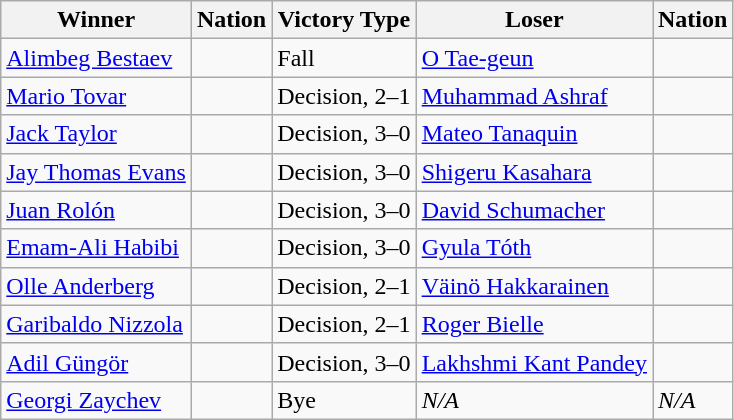<table class="wikitable sortable" style="text-align:left;">
<tr>
<th>Winner</th>
<th>Nation</th>
<th>Victory Type</th>
<th>Loser</th>
<th>Nation</th>
</tr>
<tr>
<td><a href='#'>Alimbeg Bestaev</a></td>
<td></td>
<td>Fall</td>
<td><a href='#'>O Tae-geun</a></td>
<td></td>
</tr>
<tr>
<td><a href='#'>Mario Tovar</a></td>
<td></td>
<td>Decision, 2–1</td>
<td><a href='#'>Muhammad Ashraf</a></td>
<td></td>
</tr>
<tr>
<td><a href='#'>Jack Taylor</a></td>
<td></td>
<td>Decision, 3–0</td>
<td><a href='#'>Mateo Tanaquin</a></td>
<td></td>
</tr>
<tr>
<td><a href='#'>Jay Thomas Evans</a></td>
<td></td>
<td>Decision, 3–0</td>
<td><a href='#'>Shigeru Kasahara</a></td>
<td></td>
</tr>
<tr>
<td><a href='#'>Juan Rolón</a></td>
<td></td>
<td>Decision, 3–0</td>
<td><a href='#'>David Schumacher</a></td>
<td></td>
</tr>
<tr>
<td><a href='#'>Emam-Ali Habibi</a></td>
<td></td>
<td>Decision, 3–0</td>
<td><a href='#'>Gyula Tóth</a></td>
<td></td>
</tr>
<tr>
<td><a href='#'>Olle Anderberg</a></td>
<td></td>
<td>Decision, 2–1</td>
<td><a href='#'>Väinö Hakkarainen</a></td>
<td></td>
</tr>
<tr>
<td><a href='#'>Garibaldo Nizzola</a></td>
<td></td>
<td>Decision, 2–1</td>
<td><a href='#'>Roger Bielle</a></td>
<td></td>
</tr>
<tr>
<td><a href='#'>Adil Güngör</a></td>
<td></td>
<td>Decision, 3–0</td>
<td><a href='#'>Lakhshmi Kant Pandey</a></td>
<td></td>
</tr>
<tr>
<td><a href='#'>Georgi Zaychev</a></td>
<td></td>
<td>Bye</td>
<td><em>N/A</em></td>
<td><em>N/A</em></td>
</tr>
</table>
